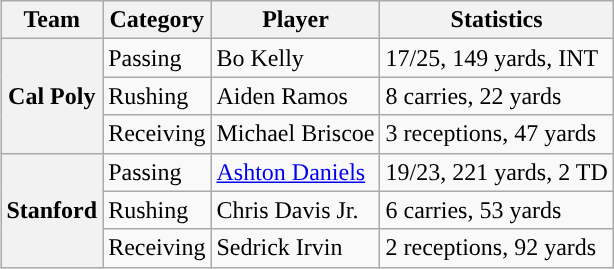<table class="wikitable" style="float:right">
<tr>
<th>Team</th>
<th>Category</th>
<th>Player</th>
<th>Statistics</th>
</tr>
<tr>
<th rowspan=3>Cal Poly</th>
<td>Passing</td>
<td>Bo Kelly</td>
<td>17/25, 149 yards, INT</td>
</tr>
<tr>
<td>Rushing</td>
<td>Aiden Ramos</td>
<td>8 carries, 22 yards</td>
</tr>
<tr>
<td>Receiving</td>
<td>Michael Briscoe</td>
<td>3 receptions, 47 yards</td>
</tr>
<tr>
<th rowspan=3>Stanford</th>
<td>Passing</td>
<td><a href='#'>Ashton Daniels</a></td>
<td>19/23, 221 yards, 2 TD</td>
</tr>
<tr>
<td>Rushing</td>
<td>Chris Davis Jr.</td>
<td>6 carries, 53 yards</td>
</tr>
<tr>
<td>Receiving</td>
<td>Sedrick Irvin</td>
<td>2 receptions, 92 yards</td>
</tr>
</table>
